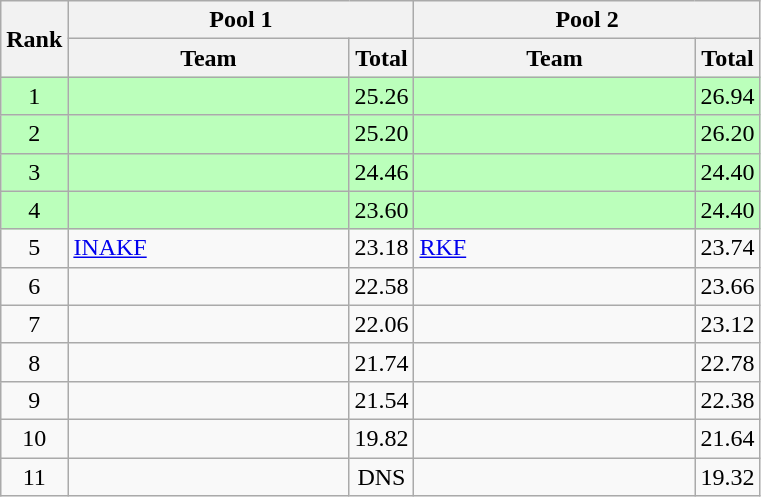<table class="wikitable" style="text-align:center;">
<tr>
<th rowspan=2>Rank</th>
<th colspan=2>Pool 1</th>
<th colspan=2>Pool 2</th>
</tr>
<tr>
<th width=180>Team</th>
<th>Total</th>
<th width=180>Team</th>
<th>Total</th>
</tr>
<tr bgcolor=bbffbb>
<td>1</td>
<td align=left></td>
<td>25.26</td>
<td align=left></td>
<td>26.94</td>
</tr>
<tr bgcolor=bbffbb>
<td>2</td>
<td align=left></td>
<td>25.20</td>
<td align=left></td>
<td>26.20</td>
</tr>
<tr bgcolor=bbffbb>
<td>3</td>
<td align=left></td>
<td>24.46</td>
<td align=left></td>
<td>24.40</td>
</tr>
<tr bgcolor=bbffbb>
<td>4</td>
<td align=left></td>
<td>23.60</td>
<td align=left></td>
<td>24.40</td>
</tr>
<tr>
<td>5</td>
<td align=left> <a href='#'>INAKF</a></td>
<td>23.18</td>
<td align=left> <a href='#'>RKF</a></td>
<td>23.74</td>
</tr>
<tr>
<td>6</td>
<td align=left></td>
<td>22.58</td>
<td align=left></td>
<td>23.66</td>
</tr>
<tr>
<td>7</td>
<td align=left></td>
<td>22.06</td>
<td align=left></td>
<td>23.12</td>
</tr>
<tr>
<td>8</td>
<td align=left></td>
<td>21.74</td>
<td align=left></td>
<td>22.78</td>
</tr>
<tr>
<td>9</td>
<td align=left></td>
<td>21.54</td>
<td align=left></td>
<td>22.38</td>
</tr>
<tr>
<td>10</td>
<td align=left></td>
<td>19.82</td>
<td align=left></td>
<td>21.64</td>
</tr>
<tr>
<td>11</td>
<td align=left></td>
<td>DNS</td>
<td align=left></td>
<td>19.32</td>
</tr>
</table>
